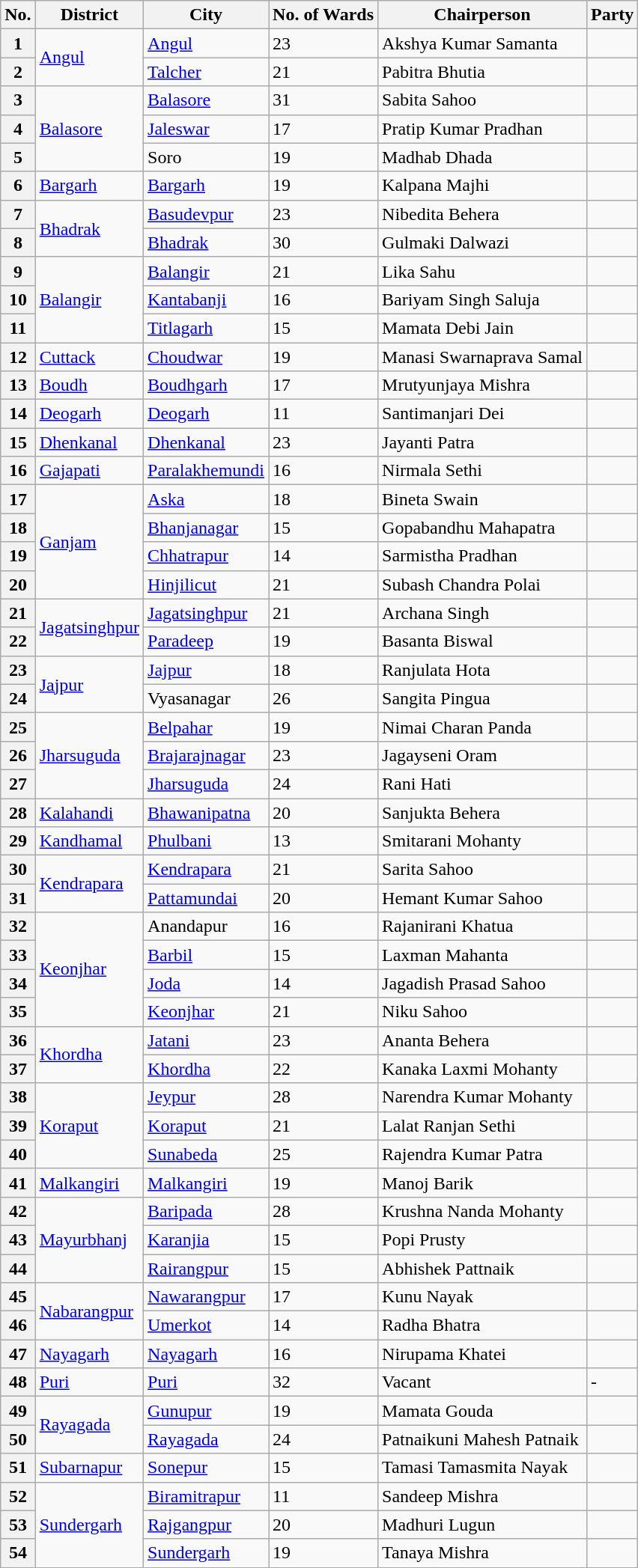<table class="wikitable">
<tr>
<th>No.</th>
<th>District</th>
<th>City</th>
<th>No. of Wards</th>
<th>Chairperson</th>
<th colspan=2>Party</th>
</tr>
<tr>
<th>1</th>
<td rowspan="2"><a href='#'>Angul</a></td>
<td><a href='#'>Angul</a></td>
<td>23</td>
<td>Akshya Kumar Samanta</td>
<td></td>
</tr>
<tr>
<th>2</th>
<td><a href='#'>Talcher</a></td>
<td>21</td>
<td>Pabitra Bhutia</td>
<td></td>
</tr>
<tr>
<th>3</th>
<td rowspan="3"><a href='#'>Balasore</a></td>
<td><a href='#'>Balasore</a></td>
<td>31</td>
<td>Sabita Sahoo</td>
<td></td>
</tr>
<tr>
<th>4</th>
<td><a href='#'>Jaleswar</a></td>
<td>17</td>
<td>Pratip Kumar Pradhan</td>
<td></td>
</tr>
<tr>
<th>5</th>
<td>Soro</td>
<td>19</td>
<td>Madhab Dhada</td>
<td></td>
</tr>
<tr>
<th>6</th>
<td><a href='#'>Bargarh</a></td>
<td><a href='#'>Bargarh</a></td>
<td>19</td>
<td>Kalpana Majhi</td>
<td></td>
</tr>
<tr>
<th>7</th>
<td rowspan="2"><a href='#'>Bhadrak</a></td>
<td><a href='#'>Basudevpur</a></td>
<td>23</td>
<td>Nibedita Behera</td>
<td></td>
</tr>
<tr>
<th>8</th>
<td><a href='#'>Bhadrak</a></td>
<td>30</td>
<td>Gulmaki Dalwazi</td>
<td></td>
</tr>
<tr>
<th>9</th>
<td rowspan="3"><a href='#'>Balangir</a></td>
<td><a href='#'>Balangir</a></td>
<td>21</td>
<td>Lika Sahu</td>
<td></td>
</tr>
<tr>
<th>10</th>
<td><a href='#'>Kantabanji</a></td>
<td>16</td>
<td>Bariyam Singh Saluja</td>
<td></td>
</tr>
<tr>
<th>11</th>
<td><a href='#'>Titlagarh</a></td>
<td>15</td>
<td>Mamata Debi Jain</td>
<td></td>
</tr>
<tr>
<th>12</th>
<td><a href='#'>Cuttack</a></td>
<td><a href='#'>Choudwar</a></td>
<td>19</td>
<td>Manasi Swarnaprava Samal</td>
<td></td>
</tr>
<tr>
<th>13</th>
<td><a href='#'>Boudh</a></td>
<td><a href='#'>Boudhgarh</a></td>
<td>17</td>
<td>Mrutyunjaya Mishra</td>
<td></td>
</tr>
<tr>
<th>14</th>
<td><a href='#'>Deogarh</a></td>
<td><a href='#'>Deogarh</a></td>
<td>11</td>
<td>Santimanjari Dei</td>
<td></td>
</tr>
<tr>
<th>15</th>
<td><a href='#'>Dhenkanal</a></td>
<td><a href='#'>Dhenkanal</a></td>
<td>23</td>
<td>Jayanti Patra</td>
<td></td>
</tr>
<tr>
<th>16</th>
<td><a href='#'>Gajapati</a></td>
<td><a href='#'>Paralakhemundi</a></td>
<td>16</td>
<td>Nirmala Sethi</td>
<td></td>
</tr>
<tr>
<th>17</th>
<td rowspan="4"><a href='#'>Ganjam</a></td>
<td><a href='#'>Aska</a></td>
<td>18</td>
<td>Bineta Swain</td>
<td></td>
</tr>
<tr>
<th>18</th>
<td><a href='#'>Bhanjanagar</a></td>
<td>15</td>
<td>Gopabandhu Mahapatra</td>
<td></td>
</tr>
<tr>
<th>19</th>
<td><a href='#'>Chhatrapur</a></td>
<td>14</td>
<td>Sarmistha Pradhan</td>
<td></td>
</tr>
<tr>
<th>20</th>
<td><a href='#'>Hinjilicut</a></td>
<td>21</td>
<td>Subash Chandra Polai</td>
<td></td>
</tr>
<tr>
<th>21</th>
<td rowspan="2"><a href='#'>Jagatsinghpur</a></td>
<td><a href='#'>Jagatsinghpur</a></td>
<td>21</td>
<td>Archana Singh</td>
<td></td>
</tr>
<tr>
<th>22</th>
<td><a href='#'>Paradeep</a></td>
<td>19</td>
<td>Basanta Biswal</td>
<td></td>
</tr>
<tr>
<th>23</th>
<td rowspan="2"><a href='#'>Jajpur</a></td>
<td><a href='#'>Jajpur</a></td>
<td>18</td>
<td>Ranjulata Hota</td>
<td></td>
</tr>
<tr>
<th>24</th>
<td>Vyasanagar</td>
<td>26</td>
<td>Sangita Pingua</td>
<td></td>
</tr>
<tr>
<th>25</th>
<td rowspan="3"><a href='#'>Jharsuguda</a></td>
<td><a href='#'>Belpahar</a></td>
<td>19</td>
<td>Nimai Charan Panda</td>
<td></td>
</tr>
<tr>
<th>26</th>
<td><a href='#'>Brajarajnagar</a></td>
<td>23</td>
<td>Jagayseni Oram</td>
<td></td>
</tr>
<tr>
<th>27</th>
<td><a href='#'>Jharsuguda</a></td>
<td>24</td>
<td>Rani Hati</td>
<td></td>
</tr>
<tr>
<th>28</th>
<td><a href='#'>Kalahandi</a></td>
<td><a href='#'>Bhawanipatna</a></td>
<td>20</td>
<td>Sanjukta Behera</td>
<td></td>
</tr>
<tr>
<th>29</th>
<td><a href='#'>Kandhamal</a></td>
<td><a href='#'>Phulbani</a></td>
<td>13</td>
<td>Smitarani Mohanty</td>
<td></td>
</tr>
<tr>
<th>30</th>
<td rowspan="2"><a href='#'>Kendrapara</a></td>
<td><a href='#'>Kendrapara</a></td>
<td>21</td>
<td>Sarita Sahoo</td>
<td></td>
</tr>
<tr>
<th>31</th>
<td><a href='#'>Pattamundai</a></td>
<td>20</td>
<td>Hemant Kumar Sahoo</td>
<td></td>
</tr>
<tr>
<th>32</th>
<td rowspan="4"><a href='#'>Keonjhar</a></td>
<td>Anandapur</td>
<td>16</td>
<td>Rajanirani Khatua</td>
<td></td>
</tr>
<tr>
<th>33</th>
<td><a href='#'>Barbil</a></td>
<td>15</td>
<td>Laxman Mahanta</td>
<td></td>
</tr>
<tr>
<th>34</th>
<td><a href='#'>Joda</a></td>
<td>14</td>
<td>Jagadish Prasad Sahoo</td>
<td></td>
</tr>
<tr>
<th>35</th>
<td><a href='#'>Keonjhar</a></td>
<td>21</td>
<td>Niku Sahoo</td>
<td></td>
</tr>
<tr>
<th>36</th>
<td rowspan="2"><a href='#'>Khordha</a></td>
<td><a href='#'>Jatani</a></td>
<td>23</td>
<td>Ananta Behera</td>
<td></td>
</tr>
<tr>
<th>37</th>
<td><a href='#'>Khordha</a></td>
<td>22</td>
<td>Kanaka Laxmi Mohanty</td>
<td></td>
</tr>
<tr>
<th>38</th>
<td rowspan="3"><a href='#'>Koraput</a></td>
<td><a href='#'>Jeypur</a></td>
<td>28</td>
<td>Narendra Kumar Mohanty</td>
<td></td>
</tr>
<tr>
<th>39</th>
<td><a href='#'>Koraput</a></td>
<td>21</td>
<td>Lalat Ranjan Sethi</td>
<td></td>
</tr>
<tr>
<th>40</th>
<td><a href='#'>Sunabeda</a></td>
<td>25</td>
<td>Rajendra Kumar Patra</td>
<td></td>
</tr>
<tr>
<th>41</th>
<td><a href='#'>Malkangiri</a></td>
<td><a href='#'>Malkangiri</a></td>
<td>19</td>
<td>Manoj Barik</td>
<td></td>
</tr>
<tr>
<th>42</th>
<td rowspan="3"><a href='#'>Mayurbhanj</a></td>
<td><a href='#'>Baripada</a></td>
<td>28</td>
<td>Krushna Nanda Mohanty</td>
<td></td>
</tr>
<tr>
<th>43</th>
<td><a href='#'>Karanjia</a></td>
<td>15</td>
<td>Popi Prusty</td>
<td></td>
</tr>
<tr>
<th>44</th>
<td><a href='#'>Rairangpur</a></td>
<td>15</td>
<td>Abhishek Pattnaik</td>
<td></td>
</tr>
<tr>
<th>45</th>
<td rowspan="2"><a href='#'>Nabarangpur</a></td>
<td><a href='#'>Nawarangpur</a></td>
<td>17</td>
<td>Kunu Nayak</td>
<td></td>
</tr>
<tr>
<th>46</th>
<td><a href='#'>Umerkot</a></td>
<td>14</td>
<td>Radha Bhatra</td>
<td></td>
</tr>
<tr>
<th>47</th>
<td><a href='#'>Nayagarh</a></td>
<td><a href='#'>Nayagarh</a></td>
<td>16</td>
<td>Nirupama Khatei</td>
<td></td>
</tr>
<tr>
<th>48</th>
<td><a href='#'>Puri</a></td>
<td><a href='#'>Puri</a></td>
<td>32</td>
<td>Vacant</td>
<td>-</td>
</tr>
<tr>
<th>49</th>
<td rowspan="2"><a href='#'>Rayagada</a></td>
<td><a href='#'>Gunupur</a></td>
<td>19</td>
<td>Mamata Gouda</td>
<td></td>
</tr>
<tr>
<th>50</th>
<td><a href='#'>Rayagada</a></td>
<td>24</td>
<td>Patnaikuni Mahesh Patnaik</td>
<td></td>
</tr>
<tr>
<th>51</th>
<td><a href='#'>Subarnapur</a></td>
<td><a href='#'>Sonepur</a></td>
<td>15</td>
<td>Tamasi Tamasmita Nayak</td>
<td></td>
</tr>
<tr>
<th>52</th>
<td rowspan="3"><a href='#'>Sundergarh</a></td>
<td><a href='#'>Biramitrapur</a></td>
<td>11</td>
<td>Sandeep Mishra</td>
<td></td>
</tr>
<tr>
<th>53</th>
<td><a href='#'>Rajgangpur</a></td>
<td>20</td>
<td>Madhuri Lugun</td>
<td></td>
</tr>
<tr>
<th>54</th>
<td><a href='#'>Sundergarh</a></td>
<td>19</td>
<td>Tanaya Mishra</td>
<td></td>
</tr>
</table>
